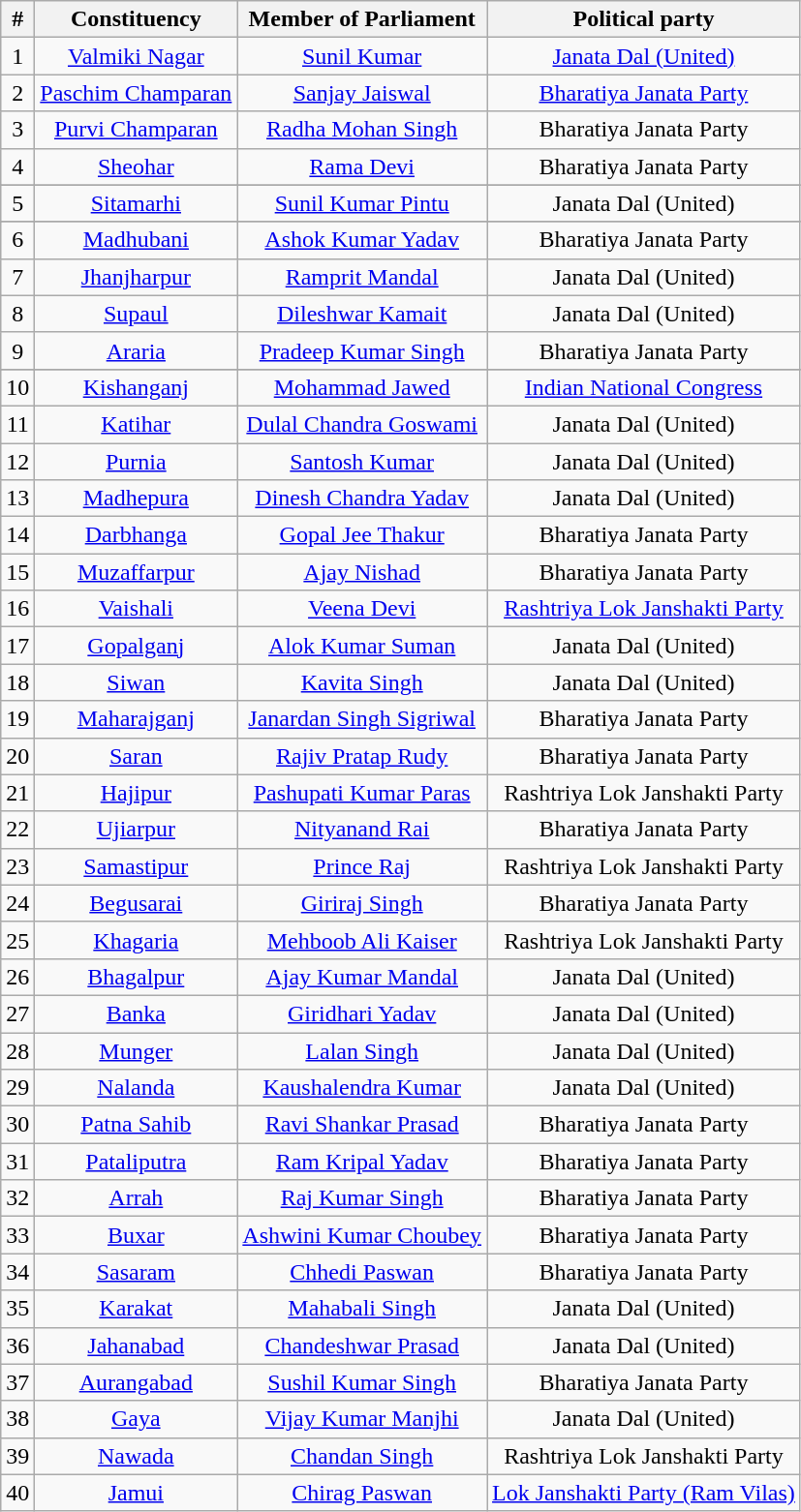<table class="wikitable" style="text-align: center;">
<tr |->
<th>#</th>
<th>Constituency</th>
<th>Member of Parliament</th>
<th>Political party</th>
</tr>
<tr>
<td>1</td>
<td><a href='#'>Valmiki Nagar</a></td>
<td><a href='#'>Sunil Kumar</a></td>
<td><a href='#'>Janata Dal (United)</a></td>
</tr>
<tr>
<td>2</td>
<td><a href='#'>Paschim Champaran</a></td>
<td><a href='#'>Sanjay Jaiswal</a></td>
<td><a href='#'>Bharatiya Janata Party</a></td>
</tr>
<tr>
<td>3</td>
<td><a href='#'>Purvi Champaran</a></td>
<td><a href='#'>Radha Mohan Singh</a></td>
<td>Bharatiya Janata Party</td>
</tr>
<tr>
<td>4</td>
<td><a href='#'>Sheohar</a></td>
<td><a href='#'>Rama Devi</a></td>
<td>Bharatiya Janata Party</td>
</tr>
<tr>
</tr>
<tr>
<td>5</td>
<td><a href='#'>Sitamarhi</a></td>
<td><a href='#'>Sunil Kumar Pintu</a></td>
<td>Janata Dal (United)</td>
</tr>
<tr>
</tr>
<tr>
<td>6</td>
<td><a href='#'>Madhubani</a></td>
<td><a href='#'>Ashok Kumar Yadav</a></td>
<td>Bharatiya Janata Party</td>
</tr>
<tr>
<td>7</td>
<td><a href='#'>Jhanjharpur</a></td>
<td><a href='#'>Ramprit Mandal</a></td>
<td>Janata Dal (United)</td>
</tr>
<tr>
<td>8</td>
<td><a href='#'>Supaul</a></td>
<td><a href='#'>Dileshwar Kamait</a></td>
<td>Janata Dal (United)</td>
</tr>
<tr>
<td>9</td>
<td><a href='#'>Araria</a></td>
<td><a href='#'>Pradeep Kumar Singh</a></td>
<td>Bharatiya Janata Party</td>
</tr>
<tr>
</tr>
<tr>
<td>10</td>
<td><a href='#'>Kishanganj</a></td>
<td><a href='#'>Mohammad Jawed</a></td>
<td><a href='#'>Indian National Congress</a></td>
</tr>
<tr>
<td>11</td>
<td><a href='#'>Katihar</a></td>
<td><a href='#'>Dulal Chandra Goswami</a></td>
<td>Janata Dal (United)</td>
</tr>
<tr>
<td>12</td>
<td><a href='#'>Purnia</a></td>
<td><a href='#'>Santosh Kumar</a></td>
<td>Janata Dal (United)</td>
</tr>
<tr>
<td>13</td>
<td><a href='#'>Madhepura</a></td>
<td><a href='#'>Dinesh Chandra Yadav</a></td>
<td>Janata Dal (United)</td>
</tr>
<tr>
<td>14</td>
<td><a href='#'>Darbhanga</a></td>
<td><a href='#'>Gopal Jee Thakur</a></td>
<td>Bharatiya Janata Party</td>
</tr>
<tr>
<td>15</td>
<td><a href='#'>Muzaffarpur</a></td>
<td><a href='#'>Ajay Nishad</a></td>
<td>Bharatiya Janata Party</td>
</tr>
<tr>
<td>16</td>
<td><a href='#'>Vaishali</a></td>
<td><a href='#'>Veena Devi</a></td>
<td><a href='#'>Rashtriya Lok Janshakti Party</a></td>
</tr>
<tr>
<td>17</td>
<td><a href='#'>Gopalganj</a></td>
<td><a href='#'>Alok Kumar Suman</a></td>
<td>Janata Dal (United)</td>
</tr>
<tr>
<td>18</td>
<td><a href='#'>Siwan</a></td>
<td><a href='#'>Kavita Singh</a></td>
<td>Janata Dal (United)</td>
</tr>
<tr>
<td>19</td>
<td><a href='#'>Maharajganj</a></td>
<td><a href='#'>Janardan Singh Sigriwal</a></td>
<td>Bharatiya Janata Party</td>
</tr>
<tr>
<td>20</td>
<td><a href='#'>Saran</a></td>
<td><a href='#'>Rajiv Pratap Rudy</a></td>
<td>Bharatiya Janata Party</td>
</tr>
<tr>
<td>21</td>
<td><a href='#'>Hajipur</a></td>
<td><a href='#'>Pashupati Kumar Paras</a></td>
<td>Rashtriya Lok Janshakti Party</td>
</tr>
<tr>
<td>22</td>
<td><a href='#'>Ujiarpur</a></td>
<td><a href='#'>Nityanand Rai</a></td>
<td>Bharatiya Janata Party</td>
</tr>
<tr>
<td>23</td>
<td><a href='#'>Samastipur</a></td>
<td><a href='#'>Prince Raj</a></td>
<td>Rashtriya Lok Janshakti Party</td>
</tr>
<tr>
<td>24</td>
<td><a href='#'>Begusarai</a></td>
<td><a href='#'>Giriraj Singh</a></td>
<td>Bharatiya Janata Party</td>
</tr>
<tr>
<td>25</td>
<td><a href='#'>Khagaria</a></td>
<td><a href='#'>Mehboob Ali Kaiser</a></td>
<td>Rashtriya Lok Janshakti Party</td>
</tr>
<tr>
<td>26</td>
<td><a href='#'>Bhagalpur</a></td>
<td><a href='#'>Ajay Kumar Mandal</a></td>
<td>Janata Dal (United)</td>
</tr>
<tr>
<td>27</td>
<td><a href='#'>Banka</a></td>
<td><a href='#'>Giridhari Yadav</a></td>
<td>Janata Dal (United)</td>
</tr>
<tr>
<td>28</td>
<td><a href='#'>Munger</a></td>
<td><a href='#'>Lalan Singh</a></td>
<td>Janata Dal (United)</td>
</tr>
<tr>
<td>29</td>
<td><a href='#'>Nalanda</a></td>
<td><a href='#'>Kaushalendra Kumar</a></td>
<td>Janata Dal (United)</td>
</tr>
<tr>
<td>30</td>
<td><a href='#'>Patna Sahib</a></td>
<td><a href='#'>Ravi Shankar Prasad</a></td>
<td>Bharatiya Janata Party</td>
</tr>
<tr>
<td>31</td>
<td><a href='#'>Pataliputra</a></td>
<td><a href='#'>Ram Kripal Yadav</a></td>
<td>Bharatiya Janata Party</td>
</tr>
<tr>
<td>32</td>
<td><a href='#'>Arrah</a></td>
<td><a href='#'>Raj Kumar Singh</a></td>
<td>Bharatiya Janata Party</td>
</tr>
<tr>
<td>33</td>
<td><a href='#'>Buxar</a></td>
<td><a href='#'>Ashwini Kumar Choubey</a></td>
<td>Bharatiya Janata Party</td>
</tr>
<tr>
<td>34</td>
<td><a href='#'>Sasaram</a></td>
<td><a href='#'>Chhedi Paswan</a></td>
<td>Bharatiya Janata Party</td>
</tr>
<tr>
<td>35</td>
<td><a href='#'>Karakat</a></td>
<td><a href='#'>Mahabali Singh</a></td>
<td>Janata Dal (United)</td>
</tr>
<tr>
<td>36</td>
<td><a href='#'>Jahanabad</a></td>
<td><a href='#'>Chandeshwar Prasad</a></td>
<td>Janata Dal (United)</td>
</tr>
<tr>
<td>37</td>
<td><a href='#'>Aurangabad</a></td>
<td><a href='#'>Sushil Kumar Singh</a></td>
<td>Bharatiya Janata Party</td>
</tr>
<tr>
<td>38</td>
<td><a href='#'>Gaya</a></td>
<td><a href='#'>Vijay Kumar Manjhi</a></td>
<td>Janata Dal (United)</td>
</tr>
<tr>
<td>39</td>
<td><a href='#'>Nawada</a></td>
<td><a href='#'>Chandan Singh</a></td>
<td>Rashtriya Lok Janshakti Party</td>
</tr>
<tr>
<td>40</td>
<td><a href='#'>Jamui</a></td>
<td><a href='#'>Chirag Paswan</a></td>
<td><a href='#'>Lok Janshakti Party (Ram Vilas)</a></td>
</tr>
</table>
